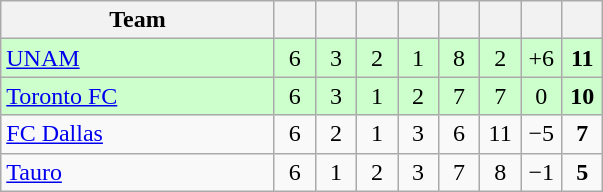<table class="wikitable" style="text-align:center">
<tr>
<th width="175">Team</th>
<th width="20"></th>
<th width="20"></th>
<th width="20"></th>
<th width="20"></th>
<th width="20"></th>
<th width="20"></th>
<th width="20"></th>
<th width="20"></th>
</tr>
<tr bgcolor=ccffcc>
<td align=left> <a href='#'>UNAM</a></td>
<td>6</td>
<td>3</td>
<td>2</td>
<td>1</td>
<td>8</td>
<td>2</td>
<td>+6</td>
<td><strong>11</strong></td>
</tr>
<tr bgcolor=ccffcc>
<td align=left> <a href='#'>Toronto FC</a></td>
<td>6</td>
<td>3</td>
<td>1</td>
<td>2</td>
<td>7</td>
<td>7</td>
<td>0</td>
<td><strong>10</strong></td>
</tr>
<tr>
<td align=left> <a href='#'>FC Dallas</a></td>
<td>6</td>
<td>2</td>
<td>1</td>
<td>3</td>
<td>6</td>
<td>11</td>
<td>−5</td>
<td><strong>7</strong></td>
</tr>
<tr>
<td align=left> <a href='#'>Tauro</a></td>
<td>6</td>
<td>1</td>
<td>2</td>
<td>3</td>
<td>7</td>
<td>8</td>
<td>−1</td>
<td><strong>5</strong></td>
</tr>
</table>
